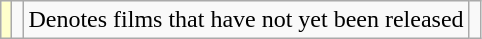<table class="wikitable">
<tr>
<td style="background:#FFFFCC;"></td>
<td></td>
<td>Denotes films that have not yet been released</td>
<td></td>
</tr>
</table>
